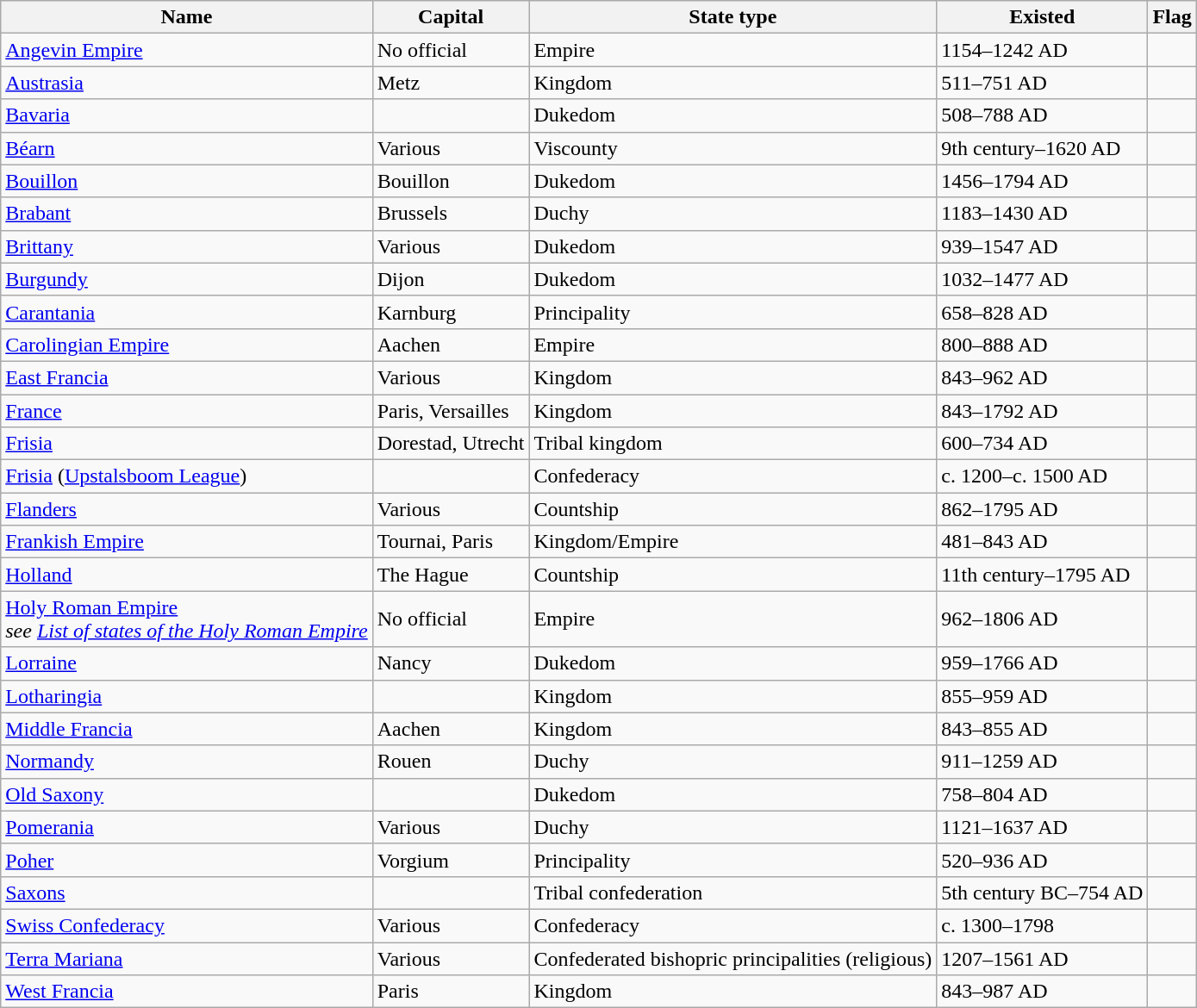<table class="wikitable sortable" border="1">
<tr>
<th>Name</th>
<th>Capital</th>
<th>State type</th>
<th>Existed</th>
<th>Flag</th>
</tr>
<tr>
<td><a href='#'>Angevin Empire</a></td>
<td>No official</td>
<td>Empire</td>
<td>1154–1242 AD</td>
<td></td>
</tr>
<tr>
<td><a href='#'>Austrasia</a></td>
<td>Metz</td>
<td>Kingdom</td>
<td>511–751 AD</td>
<td></td>
</tr>
<tr>
<td><a href='#'>Bavaria</a></td>
<td></td>
<td>Dukedom</td>
<td>508–788 AD</td>
<td></td>
</tr>
<tr>
<td><a href='#'>Béarn</a></td>
<td>Various</td>
<td>Viscounty</td>
<td>9th century–1620 AD</td>
<td></td>
</tr>
<tr>
<td><a href='#'>Bouillon</a></td>
<td>Bouillon</td>
<td>Dukedom</td>
<td>1456–1794 AD</td>
<td></td>
</tr>
<tr>
<td><a href='#'>Brabant</a></td>
<td>Brussels</td>
<td>Duchy</td>
<td>1183–1430 AD</td>
<td></td>
</tr>
<tr>
<td><a href='#'>Brittany</a></td>
<td>Various</td>
<td>Dukedom</td>
<td>939–1547 AD</td>
<td></td>
</tr>
<tr>
<td><a href='#'>Burgundy</a></td>
<td>Dijon</td>
<td>Dukedom</td>
<td>1032–1477 AD</td>
<td></td>
</tr>
<tr>
<td><a href='#'>Carantania</a></td>
<td>Karnburg</td>
<td>Principality</td>
<td>658–828 AD</td>
<td></td>
</tr>
<tr>
<td><a href='#'>Carolingian Empire</a></td>
<td>Aachen</td>
<td>Empire</td>
<td>800–888 AD</td>
<td></td>
</tr>
<tr>
<td><a href='#'>East Francia</a></td>
<td>Various</td>
<td>Kingdom</td>
<td>843–962 AD</td>
<td></td>
</tr>
<tr>
<td><a href='#'>France</a></td>
<td>Paris, Versailles</td>
<td>Kingdom</td>
<td>843–1792 AD</td>
<td></td>
</tr>
<tr>
<td><a href='#'>Frisia</a></td>
<td>Dorestad, Utrecht</td>
<td>Tribal kingdom</td>
<td>600–734 AD</td>
<td></td>
</tr>
<tr>
<td><a href='#'>Frisia</a> (<a href='#'>Upstalsboom League</a>)</td>
<td></td>
<td>Confederacy</td>
<td>c. 1200–c. 1500 AD</td>
<td></td>
</tr>
<tr>
<td><a href='#'>Flanders</a></td>
<td>Various</td>
<td>Countship</td>
<td>862–1795 AD</td>
<td></td>
</tr>
<tr>
<td><a href='#'>Frankish Empire</a></td>
<td>Tournai, Paris</td>
<td>Kingdom/Empire</td>
<td>481–843 AD</td>
<td></td>
</tr>
<tr>
<td><a href='#'>Holland</a></td>
<td>The Hague</td>
<td>Countship</td>
<td>11th century–1795 AD</td>
<td></td>
</tr>
<tr>
<td><a href='#'>Holy Roman Empire</a><br><em>see <a href='#'>List of states of the Holy Roman Empire</a></em></td>
<td>No official</td>
<td>Empire</td>
<td>962–1806 AD</td>
<td></td>
</tr>
<tr>
<td><a href='#'>Lorraine</a></td>
<td>Nancy</td>
<td>Dukedom</td>
<td>959–1766 AD</td>
<td></td>
</tr>
<tr>
<td><a href='#'>Lotharingia</a></td>
<td></td>
<td>Kingdom</td>
<td>855–959 AD</td>
<td></td>
</tr>
<tr>
<td><a href='#'>Middle Francia</a></td>
<td>Aachen</td>
<td>Kingdom</td>
<td>843–855 AD</td>
<td></td>
</tr>
<tr>
<td><a href='#'>Normandy</a></td>
<td>Rouen</td>
<td>Duchy</td>
<td>911–1259 AD</td>
<td></td>
</tr>
<tr>
<td><a href='#'>Old Saxony</a></td>
<td></td>
<td>Dukedom</td>
<td>758–804 AD</td>
<td></td>
</tr>
<tr>
<td><a href='#'>Pomerania</a></td>
<td>Various</td>
<td>Duchy</td>
<td>1121–1637 AD</td>
<td></td>
</tr>
<tr>
<td><a href='#'>Poher</a></td>
<td>Vorgium</td>
<td>Principality</td>
<td>520–936 AD</td>
<td></td>
</tr>
<tr>
<td><a href='#'>Saxons</a></td>
<td></td>
<td>Tribal confederation</td>
<td>5th century BC–754 AD</td>
<td></td>
</tr>
<tr>
<td><a href='#'>Swiss Confederacy</a></td>
<td>Various</td>
<td>Confederacy</td>
<td>c. 1300–1798</td>
<td></td>
</tr>
<tr>
<td><a href='#'>Terra Mariana</a></td>
<td>Various</td>
<td>Confederated bishopric principalities (religious)</td>
<td>1207–1561 AD</td>
<td></td>
</tr>
<tr>
<td><a href='#'>West Francia</a></td>
<td>Paris</td>
<td>Kingdom</td>
<td>843–987 AD</td>
<td></td>
</tr>
</table>
